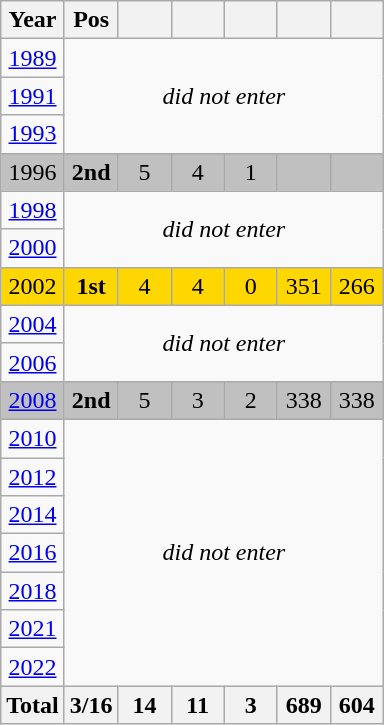<table class="wikitable" style="text-align: center;">
<tr>
<th>Year</th>
<th width=28>Pos</th>
<th width=28></th>
<th width=28></th>
<th width=28></th>
<th width=28></th>
<th width=28></th>
</tr>
<tr>
<td> <a href='#'>1989</a></td>
<td rowspan=3 colspan=6><em> did not enter</em></td>
</tr>
<tr>
<td> <a href='#'>1991</a></td>
</tr>
<tr>
<td> <a href='#'>1993</a></td>
</tr>
<tr bgcolor=silver>
<td> 1996</td>
<td><strong>2nd</strong></td>
<td>5</td>
<td>4</td>
<td>1</td>
<td></td>
<td></td>
</tr>
<tr>
<td> <a href='#'>1998</a></td>
<td rowspan=2 colspan=6><em> did not enter</em></td>
</tr>
<tr>
<td> <a href='#'>2000</a></td>
</tr>
<tr bgcolor=gold>
<td> 2002</td>
<td><strong>1st</strong></td>
<td>4</td>
<td>4</td>
<td>0</td>
<td>351</td>
<td>266</td>
</tr>
<tr>
<td> <a href='#'>2004</a></td>
<td rowspan=2 colspan=6><em> did not enter</em></td>
</tr>
<tr>
<td> <a href='#'>2006</a></td>
</tr>
<tr bgcolor=silver>
<td> <a href='#'>2008</a></td>
<td><strong>2nd</strong></td>
<td>5</td>
<td>3</td>
<td>2</td>
<td>338</td>
<td>338</td>
</tr>
<tr>
<td> <a href='#'>2010</a></td>
<td rowspan=7 colspan=6><em> did not enter</em></td>
</tr>
<tr>
<td> <a href='#'>2012</a></td>
</tr>
<tr>
<td> <a href='#'>2014</a></td>
</tr>
<tr>
<td> <a href='#'>2016</a></td>
</tr>
<tr>
<td> <a href='#'>2018</a></td>
</tr>
<tr>
<td> <a href='#'>2021</a></td>
</tr>
<tr>
<td> <a href='#'>2022</a></td>
</tr>
<tr>
<th>Total</th>
<th>3/16</th>
<th>14</th>
<th>11</th>
<th>3</th>
<th>689</th>
<th>604</th>
</tr>
</table>
